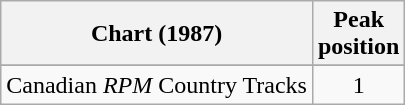<table class="wikitable sortable">
<tr>
<th align="left">Chart (1987)</th>
<th align="center">Peak<br>position</th>
</tr>
<tr>
</tr>
<tr>
<td align="left">Canadian <em>RPM</em> Country Tracks</td>
<td align="center">1</td>
</tr>
</table>
